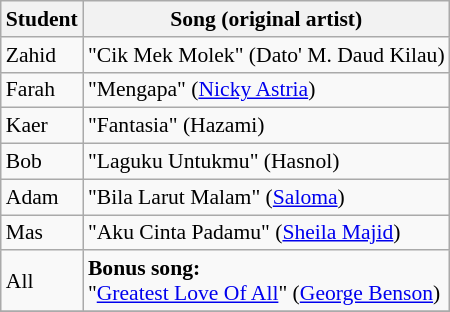<table class="wikitable" style="font-size:90%;">
<tr>
<th>Student</th>
<th>Song (original artist)</th>
</tr>
<tr>
<td>Zahid</td>
<td>"Cik Mek Molek" (Dato' M. Daud Kilau)</td>
</tr>
<tr>
<td>Farah</td>
<td>"Mengapa" (<a href='#'>Nicky Astria</a>)</td>
</tr>
<tr>
<td>Kaer</td>
<td>"Fantasia" (Hazami)</td>
</tr>
<tr>
<td>Bob</td>
<td>"Laguku Untukmu" (Hasnol)</td>
</tr>
<tr>
<td>Adam</td>
<td>"Bila Larut Malam" (<a href='#'>Saloma</a>)</td>
</tr>
<tr>
<td>Mas</td>
<td>"Aku Cinta Padamu" (<a href='#'>Sheila Majid</a>)</td>
</tr>
<tr>
<td>All</td>
<td><strong>Bonus song:</strong> <br> "<a href='#'>Greatest Love Of All</a>" (<a href='#'>George Benson</a>)</td>
</tr>
<tr>
</tr>
</table>
